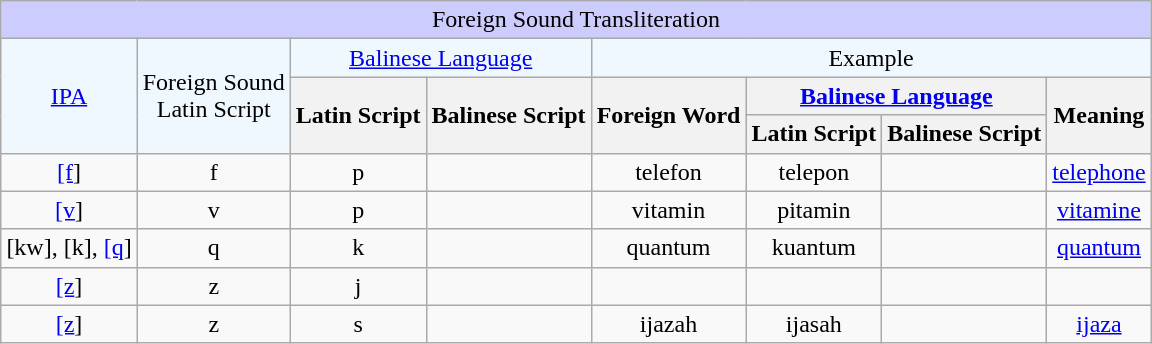<table class="wikitable" style="margin:auto;">
<tr>
<td colspan="8"  style="background:#ccf; text-align:center;">Foreign Sound Transliteration</td>
</tr>
<tr style="text-align:center; background:#f0f8ff;">
<td rowspan="3"><a href='#'>IPA</a></td>
<td rowspan="3">Foreign Sound<br>Latin Script</td>
<td colspan="2"><a href='#'>Balinese Language</a></td>
<td colspan="4">Example</td>
</tr>
<tr>
<th rowspan="2" style="text-align:center;">Latin Script</th>
<th rowspan="2" style="text-align:center;">Balinese Script</th>
<th rowspan="2" style="text-align:center;">Foreign Word</th>
<th colspan="2" style="text-align:center;"><a href='#'>Balinese Language</a></th>
<th rowspan="2" style="text-align:center;">Meaning</th>
</tr>
<tr>
<th align=center>Latin Script</th>
<th align=center>Balinese Script</th>
</tr>
<tr>
<td align=center><a href='#'>[f</a>]</td>
<td align=center>f</td>
<td align=center>p</td>
<td align=center></td>
<td align=center>telefon</td>
<td align=center>telepon</td>
<td align=center></td>
<td align=center><a href='#'>telephone</a></td>
</tr>
<tr>
<td align=center><a href='#'>[v</a>]</td>
<td align=center>v</td>
<td align=center>p</td>
<td align=center></td>
<td align=center>vitamin</td>
<td align=center>pitamin</td>
<td align=center></td>
<td align=center><a href='#'>vitamine</a></td>
</tr>
<tr>
<td align=center>[kw], [k], <a href='#'>[q</a>]</td>
<td align=center>q</td>
<td align=center>k</td>
<td align=center></td>
<td align=center>quantum</td>
<td align=center>kuantum</td>
<td align=center></td>
<td align=center><a href='#'>quantum</a></td>
</tr>
<tr>
<td align=center><a href='#'>[z</a>]</td>
<td align=center>z</td>
<td align=center>j</td>
<td align=center></td>
<td align=center></td>
<td align=center></td>
<td align=center></td>
<td align=center></td>
</tr>
<tr>
<td align=center><a href='#'>[z</a>]</td>
<td align=center>z</td>
<td align=center>s</td>
<td align=center></td>
<td align=center>ijazah</td>
<td align=center>ijasah</td>
<td align=center></td>
<td align=center><a href='#'>ijaza</a></td>
</tr>
</table>
